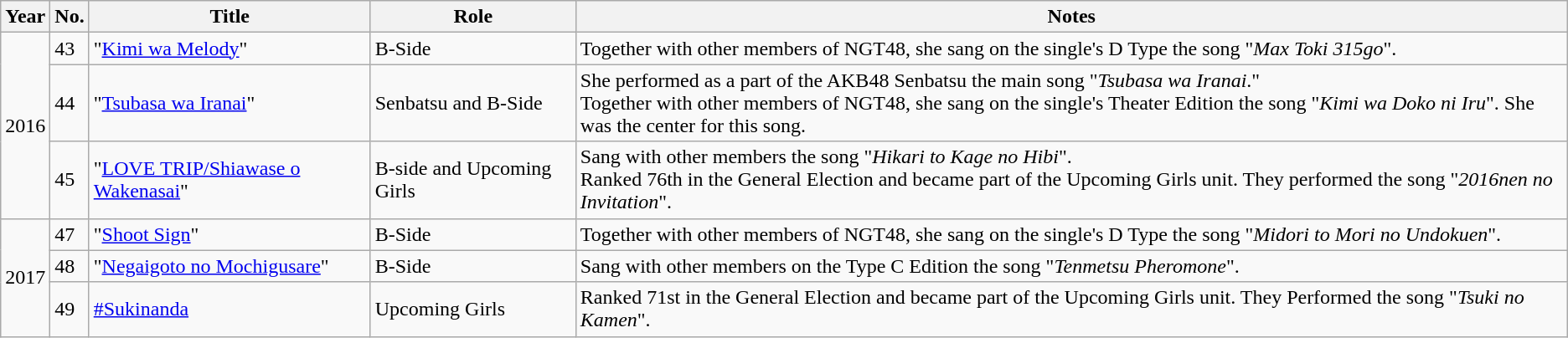<table class="wikitable">
<tr>
<th>Year</th>
<th>No.</th>
<th>Title</th>
<th>Role</th>
<th>Notes</th>
</tr>
<tr>
<td rowspan="3">2016</td>
<td>43</td>
<td>"<a href='#'>Kimi wa Melody</a>"</td>
<td>B-Side</td>
<td>Together with other members of NGT48, she sang on the single's D Type the song "<em>Max Toki 315go</em>".</td>
</tr>
<tr>
<td>44</td>
<td>"<a href='#'>Tsubasa wa Iranai</a>"</td>
<td>Senbatsu and B-Side</td>
<td>She performed as a part of the AKB48 Senbatsu the main song "<em>Tsubasa wa Iranai</em>."<br>Together with other members of NGT48, she sang on the single's Theater Edition the song "<em>Kimi wa Doko ni Iru</em>". She was the center for this song.</td>
</tr>
<tr>
<td>45</td>
<td>"<a href='#'>LOVE TRIP/Shiawase o Wakenasai</a>"</td>
<td>B-side and Upcoming Girls</td>
<td>Sang with other members the song "<em>Hikari to Kage no Hibi</em>".<br>Ranked 76th in the General Election and became part of the Upcoming Girls unit. They performed the song "<em>2016nen no Invitation</em>".</td>
</tr>
<tr>
<td rowspan="3">2017</td>
<td>47</td>
<td>"<a href='#'>Shoot Sign</a>"</td>
<td>B-Side</td>
<td>Together with other members of NGT48, she sang on the single's D Type the song "<em>Midori to Mori no Undokuen</em>".</td>
</tr>
<tr>
<td>48</td>
<td>"<a href='#'>Negaigoto no Mochigusare</a>"</td>
<td>B-Side</td>
<td>Sang with other members on the Type C Edition the song "<em>Tenmetsu Pheromone</em>".</td>
</tr>
<tr>
<td>49</td>
<td><a href='#'>#Sukinanda</a></td>
<td>Upcoming Girls</td>
<td>Ranked 71st in the General Election and became part of the Upcoming Girls unit. They Performed the song "<em>Tsuki no Kamen</em>".</td>
</tr>
</table>
